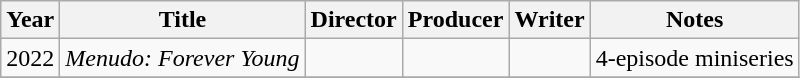<table class="wikitable">
<tr>
<th>Year</th>
<th>Title</th>
<th>Director</th>
<th>Producer</th>
<th>Writer</th>
<th>Notes</th>
</tr>
<tr>
<td>2022</td>
<td><em>Menudo: Forever Young</em></td>
<td></td>
<td></td>
<td></td>
<td>4-episode miniseries</td>
</tr>
<tr>
</tr>
</table>
